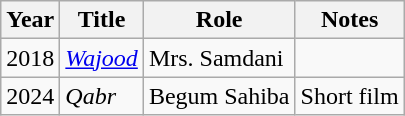<table class="wikitable sortable plainrowheaders">
<tr style="text-align:center;">
<th scope="col">Year</th>
<th scope="col">Title</th>
<th scope="col">Role</th>
<th scope="col">Notes</th>
</tr>
<tr>
<td>2018</td>
<td><em><a href='#'>Wajood</a></em></td>
<td>Mrs. Samdani</td>
<td></td>
</tr>
<tr>
<td>2024</td>
<td><em>Qabr</em></td>
<td>Begum Sahiba</td>
<td>Short film</td>
</tr>
</table>
